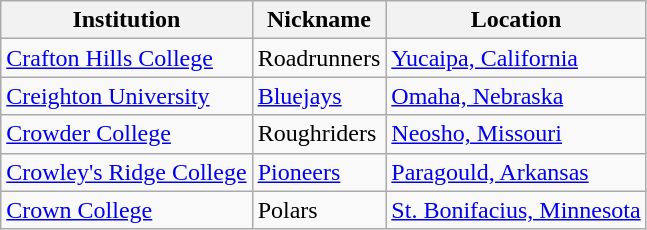<table class="wikitable">
<tr>
<th>Institution</th>
<th>Nickname</th>
<th>Location</th>
</tr>
<tr>
<td><a href='#'>Crafton Hills College</a></td>
<td>Roadrunners</td>
<td><a href='#'>Yucaipa, California</a></td>
</tr>
<tr>
<td><a href='#'>Creighton University</a></td>
<td><a href='#'>Bluejays</a></td>
<td><a href='#'>Omaha, Nebraska</a></td>
</tr>
<tr>
<td><a href='#'>Crowder College</a></td>
<td>Roughriders</td>
<td><a href='#'>Neosho, Missouri</a></td>
</tr>
<tr>
<td><a href='#'>Crowley's Ridge College</a></td>
<td><a href='#'>Pioneers</a></td>
<td><a href='#'>Paragould, Arkansas</a></td>
</tr>
<tr>
<td><a href='#'>Crown College</a></td>
<td>Polars</td>
<td><a href='#'>St. Bonifacius, Minnesota</a></td>
</tr>
</table>
